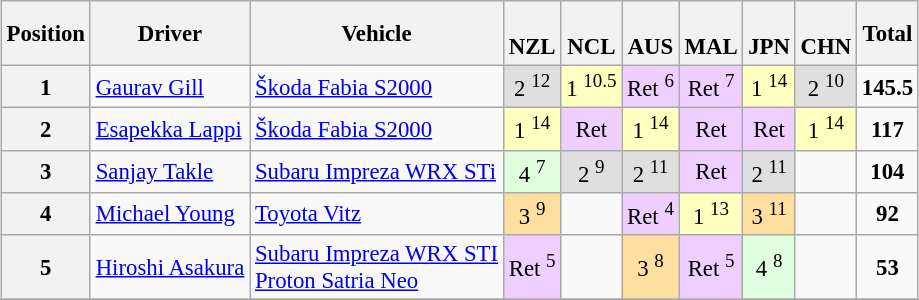<table>
<tr>
<td valign="top"><br><table class="wikitable" style="font-size: 95%;">
<tr>
<th>Position</th>
<th>Driver</th>
<th>Vehicle</th>
<th><br>NZL</th>
<th><br>NCL</th>
<th><br>AUS</th>
<th><br>MAL</th>
<th><br>JPN</th>
<th><br>CHN</th>
<th>Total</th>
</tr>
<tr>
<th>1</th>
<td> <a href='#'>Gaurav Gill</a></td>
<td><a href='#'>Škoda Fabia S2000</a></td>
<td align="center" style="background:#dfdfdf;">2 <sup>12</sup></td>
<td align="center" style="background:#ffffbf;">1 <sup>10.5</sup></td>
<td align="center" style="background:#efcfff;">Ret <sup>6</sup></td>
<td align="center" style="background:#efcfff;">Ret <sup>7</sup></td>
<td align="center" style="background:#ffffbf;">1 <sup>14</sup></td>
<td align="center" style="background:#dfdfdf;">2 <sup>10</sup></td>
<td align="center"><strong>145.5</strong></td>
</tr>
<tr>
<th>2</th>
<td> <a href='#'>Esapekka Lappi</a></td>
<td><a href='#'>Škoda Fabia S2000</a></td>
<td align="center" style="background:#ffffbf;">1 <sup>14</sup></td>
<td align="center" style="background:#efcfff;">Ret</td>
<td align="center" style="background:#ffffbf;">1 <sup>14</sup></td>
<td align="center" style="background:#efcfff;">Ret</td>
<td align="center" style="background:#efcfff;">Ret</td>
<td align="center" style="background:#ffffbf;">1 <sup>14</sup></td>
<td align="center"><strong>117</strong></td>
</tr>
<tr>
<th>3</th>
<td> <a href='#'>Sanjay Takle</a></td>
<td><a href='#'>Subaru Impreza WRX STi</a></td>
<td align="center" style="background:#dfffdf;">4 <sup>7</sup></td>
<td align="center" style="background:#dfdfdf;">2 <sup>9</sup></td>
<td align="center" style="background:#dfdfdf;">2 <sup>11</sup></td>
<td align="center" style="background:#efcfff;">Ret</td>
<td align="center" style="background:#dfdfdf;">2 <sup>11</sup></td>
<td></td>
<td align="center"><strong>104</strong></td>
</tr>
<tr>
<th>4</th>
<td> <a href='#'>Michael Young</a></td>
<td><a href='#'>Toyota Vitz</a></td>
<td align="center" style="background:#ffdf9f;">3 <sup>9</sup></td>
<td></td>
<td align="center" style="background:#efcfff;">Ret <sup>4</sup></td>
<td align="center" style="background:#ffffbf;">1 <sup>13</sup></td>
<td align="center" style="background:#ffdf9f;">3 <sup>11</sup></td>
<td></td>
<td align="center"><strong>92</strong></td>
</tr>
<tr>
<th>5</th>
<td> <a href='#'>Hiroshi Asakura</a></td>
<td><a href='#'>Subaru Impreza WRX STI</a><br> <a href='#'>Proton Satria Neo</a></td>
<td align="center" style="background:#efcfff;">Ret <sup>5</sup></td>
<td></td>
<td align="center" style="background:#ffdf9f;">3 <sup>8</sup></td>
<td align="center" style="background:#efcfff;">Ret <sup>5</sup></td>
<td align="center" style="background:#dfffdf;">4 <sup>8</sup></td>
<td></td>
<td align="center"><strong>53</strong></td>
</tr>
<tr>
</tr>
</table>
</td>
<td><br></td>
</tr>
</table>
